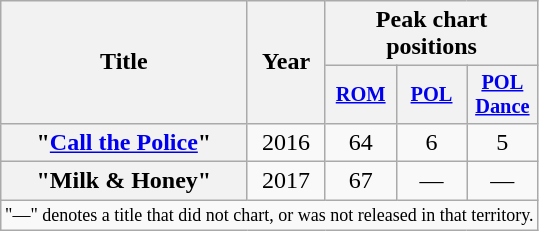<table class="wikitable plainrowheaders" style="text-align:center;">
<tr>
<th scope="col" rowspan="2">Title</th>
<th scope="col" rowspan="2">Year</th>
<th scope="col" colspan="3">Peak chart positions</th>
</tr>
<tr>
<th style="width:3em;font-size:85%;"><a href='#'>ROM</a><br></th>
<th style="width:3em;font-size:85%;"><a href='#'>POL</a><br></th>
<th style="width:3em;font-size:85%;"><a href='#'>POL<br>Dance</a><br></th>
</tr>
<tr>
<th scope="row">"<a href='#'>Call the Police</a>"</th>
<td rowspan="1">2016</td>
<td>64</td>
<td>6</td>
<td>5</td>
</tr>
<tr>
<th scope="row">"Milk & Honey"</th>
<td rowspan="1">2017</td>
<td>67</td>
<td>—</td>
<td>—</td>
</tr>
<tr>
<td colspan="15" style="font-size:9pt">"—" denotes a title that did not chart, or was not released in that territory.</td>
</tr>
</table>
